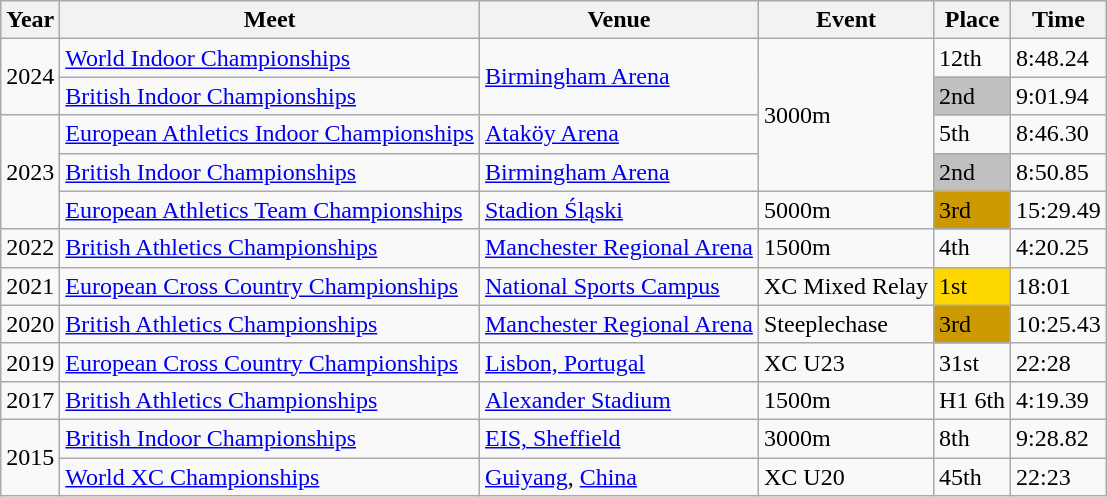<table class="wikitable">
<tr>
<th>Year</th>
<th>Meet</th>
<th>Venue</th>
<th>Event</th>
<th>Place</th>
<th>Time</th>
</tr>
<tr>
<td rowspan="2">2024</td>
<td><a href='#'>World Indoor Championships</a></td>
<td rowspan="2"><a href='#'>Birmingham Arena</a></td>
<td rowspan="4">3000m</td>
<td>12th</td>
<td>8:48.24</td>
</tr>
<tr>
<td><a href='#'>British Indoor Championships</a></td>
<td bgcolor="silver">2nd</td>
<td>9:01.94</td>
</tr>
<tr>
<td rowspan="3">2023</td>
<td><a href='#'>European Athletics Indoor Championships</a></td>
<td><a href='#'>Ataköy Arena</a></td>
<td>5th</td>
<td>8:46.30</td>
</tr>
<tr>
<td><a href='#'>British Indoor Championships</a></td>
<td><a href='#'>Birmingham Arena</a></td>
<td bgcolor="silver">2nd</td>
<td>8:50.85</td>
</tr>
<tr>
<td><a href='#'>European Athletics Team Championships</a></td>
<td><a href='#'>Stadion Śląski</a></td>
<td>5000m</td>
<td bgcolor="cc9900">3rd</td>
<td>15:29.49</td>
</tr>
<tr>
<td>2022</td>
<td><a href='#'>British Athletics Championships</a></td>
<td><a href='#'>Manchester Regional Arena</a></td>
<td>1500m</td>
<td>4th</td>
<td>4:20.25</td>
</tr>
<tr>
<td>2021</td>
<td><a href='#'>European Cross Country Championships</a></td>
<td><a href='#'>National Sports Campus</a></td>
<td>XC Mixed Relay</td>
<td bgcolor="gold">1st</td>
<td>18:01</td>
</tr>
<tr>
<td>2020</td>
<td><a href='#'>British Athletics Championships</a></td>
<td><a href='#'>Manchester Regional Arena</a></td>
<td>Steeplechase</td>
<td bgcolor="cc9900">3rd</td>
<td>10:25.43</td>
</tr>
<tr>
<td>2019</td>
<td><a href='#'>European Cross Country Championships</a></td>
<td><a href='#'>Lisbon, Portugal</a></td>
<td>XC U23</td>
<td>31st</td>
<td>22:28</td>
</tr>
<tr>
<td>2017</td>
<td><a href='#'>British Athletics Championships</a></td>
<td><a href='#'>Alexander Stadium</a></td>
<td>1500m</td>
<td>H1 6th</td>
<td>4:19.39</td>
</tr>
<tr>
<td rowspan="2">2015</td>
<td><a href='#'>British Indoor Championships</a></td>
<td><a href='#'>EIS, Sheffield</a></td>
<td>3000m</td>
<td>8th</td>
<td>9:28.82</td>
</tr>
<tr>
<td><a href='#'>World XC Championships</a></td>
<td><a href='#'>Guiyang</a>, <a href='#'>China</a></td>
<td>XC U20</td>
<td>45th</td>
<td>22:23</td>
</tr>
</table>
